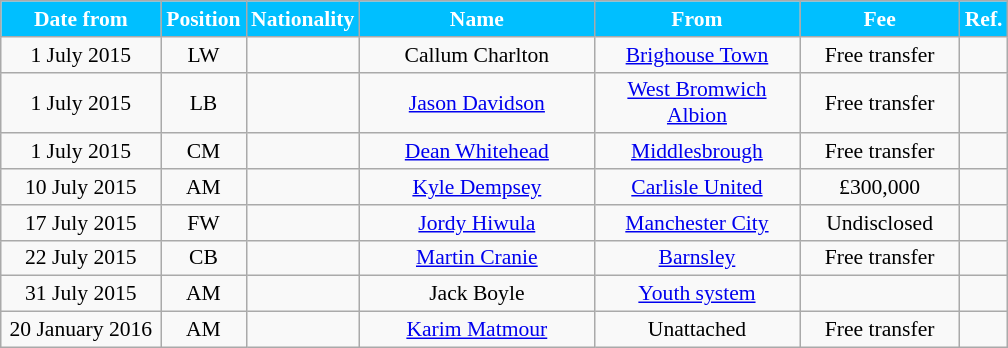<table class="wikitable"  style="text-align:center; font-size:90%; ">
<tr>
<th style="background:#00BFFF; color:#FFFFFF; width:100px;">Date from</th>
<th style="background:#00BFFF; color:#FFFFFF; width:50px;">Position</th>
<th style="background:#00BFFF; color:#FFFFFF; width:50px;">Nationality</th>
<th style="background:#00BFFF; color:#FFFFFF; width:150px;">Name</th>
<th style="background:#00BFFF; color:#FFFFFF; width:130px;">From</th>
<th style="background:#00BFFF; color:#FFFFFF; width:100px;">Fee</th>
<th style="background:#00BFFF; color:#FFFFFF; width:25px;">Ref.</th>
</tr>
<tr>
<td>1 July 2015</td>
<td>LW</td>
<td></td>
<td>Callum Charlton</td>
<td><a href='#'>Brighouse Town</a></td>
<td>Free transfer</td>
<td></td>
</tr>
<tr>
<td>1 July 2015</td>
<td>LB</td>
<td></td>
<td><a href='#'>Jason Davidson</a></td>
<td><a href='#'>West Bromwich Albion</a></td>
<td>Free transfer</td>
<td></td>
</tr>
<tr>
<td>1 July 2015</td>
<td>CM</td>
<td></td>
<td><a href='#'>Dean Whitehead</a></td>
<td><a href='#'>Middlesbrough</a></td>
<td>Free transfer</td>
<td></td>
</tr>
<tr>
<td>10 July 2015</td>
<td>AM</td>
<td></td>
<td><a href='#'>Kyle Dempsey</a></td>
<td><a href='#'>Carlisle United</a></td>
<td>£300,000</td>
<td></td>
</tr>
<tr>
<td>17 July 2015</td>
<td>FW</td>
<td></td>
<td><a href='#'>Jordy Hiwula</a></td>
<td><a href='#'>Manchester City</a></td>
<td>Undisclosed</td>
<td></td>
</tr>
<tr>
<td>22 July 2015</td>
<td>CB</td>
<td></td>
<td><a href='#'>Martin Cranie</a></td>
<td><a href='#'>Barnsley</a></td>
<td>Free transfer</td>
<td></td>
</tr>
<tr>
<td>31 July 2015</td>
<td>AM</td>
<td></td>
<td>Jack Boyle</td>
<td><a href='#'>Youth system</a></td>
<td></td>
<td></td>
</tr>
<tr>
<td>20 January 2016</td>
<td>AM</td>
<td></td>
<td><a href='#'>Karim Matmour</a></td>
<td>Unattached</td>
<td>Free transfer</td>
<td></td>
</tr>
</table>
